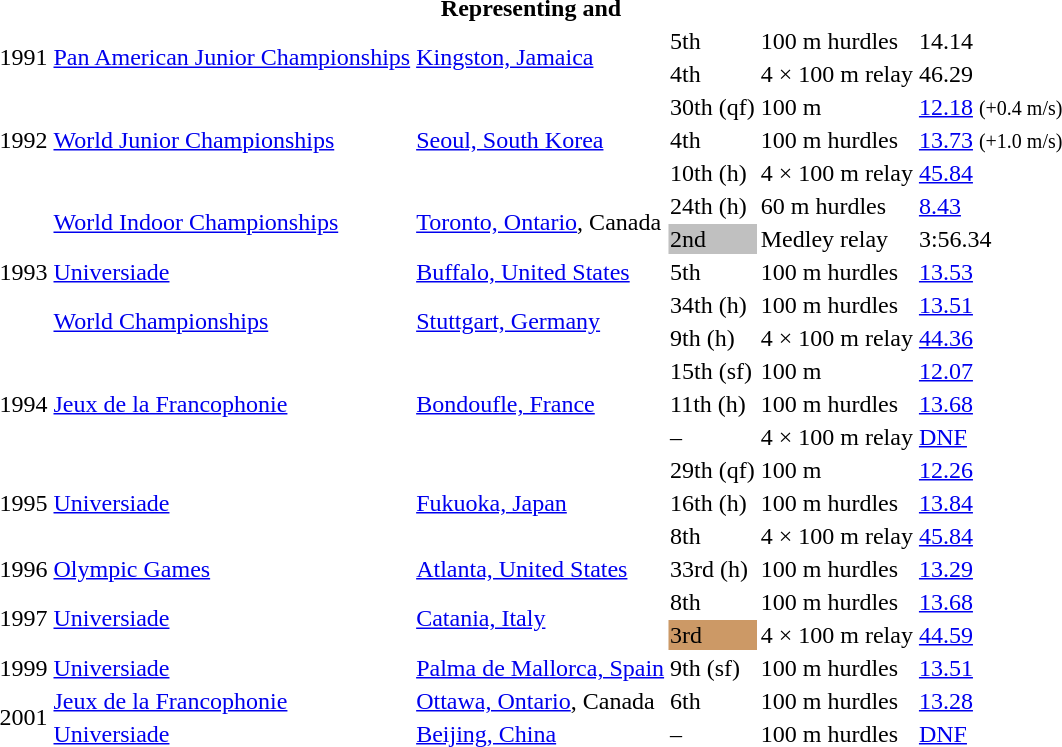<table>
<tr>
<th colspan="6">Representing  and </th>
</tr>
<tr>
<td rowspan=2>1991</td>
<td rowspan=2><a href='#'>Pan American Junior Championships</a></td>
<td rowspan=2><a href='#'>Kingston, Jamaica</a></td>
<td>5th</td>
<td>100 m hurdles</td>
<td>14.14</td>
</tr>
<tr>
<td>4th</td>
<td>4 × 100 m relay</td>
<td>46.29</td>
</tr>
<tr>
<td rowspan=3>1992</td>
<td rowspan=3><a href='#'>World Junior Championships</a></td>
<td rowspan=3><a href='#'>Seoul, South Korea</a></td>
<td>30th (qf)</td>
<td>100 m</td>
<td><a href='#'>12.18</a> <small>(+0.4 m/s)</small></td>
</tr>
<tr>
<td>4th</td>
<td>100 m hurdles</td>
<td><a href='#'>13.73</a> <small>(+1.0 m/s)</small></td>
</tr>
<tr>
<td>10th (h)</td>
<td>4 × 100 m relay</td>
<td><a href='#'>45.84</a></td>
</tr>
<tr>
<td rowspan=5>1993</td>
<td rowspan=2><a href='#'>World Indoor Championships</a></td>
<td rowspan=2><a href='#'>Toronto, Ontario</a>, Canada</td>
<td>24th (h)</td>
<td>60 m hurdles</td>
<td><a href='#'>8.43</a></td>
</tr>
<tr>
<td bgcolor=silver>2nd</td>
<td>Medley relay</td>
<td>3:56.34</td>
</tr>
<tr>
<td><a href='#'>Universiade</a></td>
<td><a href='#'>Buffalo, United States</a></td>
<td>5th</td>
<td>100 m hurdles</td>
<td><a href='#'>13.53</a></td>
</tr>
<tr>
<td rowspan=2><a href='#'>World Championships</a></td>
<td rowspan=2><a href='#'>Stuttgart, Germany</a></td>
<td>34th (h)</td>
<td>100 m hurdles</td>
<td><a href='#'>13.51</a></td>
</tr>
<tr>
<td>9th (h)</td>
<td>4 × 100 m relay</td>
<td><a href='#'>44.36</a></td>
</tr>
<tr>
<td rowspan=3>1994</td>
<td rowspan=3><a href='#'>Jeux de la Francophonie</a></td>
<td rowspan=3><a href='#'>Bondoufle, France</a></td>
<td>15th (sf)</td>
<td>100 m</td>
<td><a href='#'>12.07</a></td>
</tr>
<tr>
<td>11th (h)</td>
<td>100 m hurdles</td>
<td><a href='#'>13.68</a></td>
</tr>
<tr>
<td>–</td>
<td>4 × 100 m relay</td>
<td><a href='#'>DNF</a></td>
</tr>
<tr>
<td rowspan=3>1995</td>
<td rowspan=3><a href='#'>Universiade</a></td>
<td rowspan=3><a href='#'>Fukuoka, Japan</a></td>
<td>29th (qf)</td>
<td>100 m</td>
<td><a href='#'>12.26</a></td>
</tr>
<tr>
<td>16th (h)</td>
<td>100 m hurdles</td>
<td><a href='#'>13.84</a></td>
</tr>
<tr>
<td>8th</td>
<td>4 × 100 m relay</td>
<td><a href='#'>45.84</a></td>
</tr>
<tr>
<td>1996</td>
<td><a href='#'>Olympic Games</a></td>
<td><a href='#'>Atlanta, United States</a></td>
<td>33rd (h)</td>
<td>100 m hurdles</td>
<td><a href='#'>13.29</a></td>
</tr>
<tr>
<td rowspan=2>1997</td>
<td rowspan=2><a href='#'>Universiade</a></td>
<td rowspan=2><a href='#'>Catania, Italy</a></td>
<td>8th</td>
<td>100 m hurdles</td>
<td><a href='#'>13.68</a></td>
</tr>
<tr>
<td bgcolor=cc9966>3rd</td>
<td>4 × 100 m relay</td>
<td><a href='#'>44.59</a></td>
</tr>
<tr>
<td>1999</td>
<td><a href='#'>Universiade</a></td>
<td><a href='#'>Palma de Mallorca, Spain</a></td>
<td>9th (sf)</td>
<td>100 m hurdles</td>
<td><a href='#'>13.51</a></td>
</tr>
<tr>
<td rowspan=2>2001</td>
<td><a href='#'>Jeux de la Francophonie</a></td>
<td><a href='#'>Ottawa, Ontario</a>, Canada</td>
<td>6th</td>
<td>100 m hurdles</td>
<td><a href='#'>13.28</a></td>
</tr>
<tr>
<td><a href='#'>Universiade</a></td>
<td><a href='#'>Beijing, China</a></td>
<td>–</td>
<td>100 m hurdles</td>
<td><a href='#'>DNF</a></td>
</tr>
</table>
